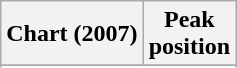<table class="wikitable sortable plainrowheaders">
<tr>
<th>Chart (2007)</th>
<th>Peak<br>position</th>
</tr>
<tr>
</tr>
<tr>
</tr>
</table>
